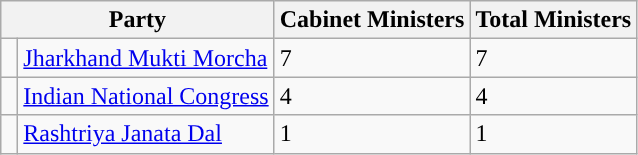<table class="wikitable">
<tr>
<th colspan="2">Party</th>
<th>Cabinet Ministers</th>
<th>Total Ministers</th>
</tr>
<tr>
<td width="4px"></td>
<td><a href='#'>Jharkhand Mukti Morcha</a></td>
<td>7</td>
<td>7</td>
</tr>
<tr>
<td width="4px"></td>
<td><a href='#'>Indian National Congress</a></td>
<td>4</td>
<td>4</td>
</tr>
<tr>
<td width="4px"></td>
<td><a href='#'>Rashtriya Janata Dal</a></td>
<td>1</td>
<td>1</td>
</tr>
</table>
